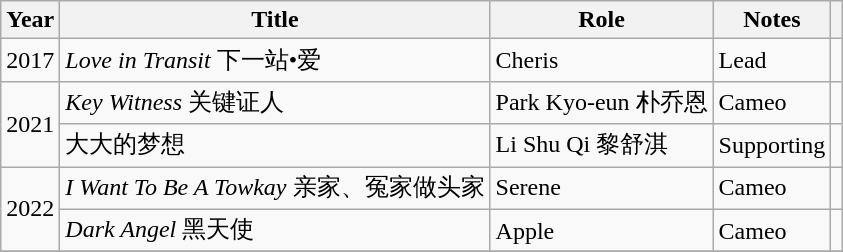<table class="wikitable" style="text-align:left;">
<tr>
<th>Year</th>
<th>Title</th>
<th>Role</th>
<th>Notes</th>
<th></th>
</tr>
<tr>
<td>2017</td>
<td><em>Love in Transit</em> 下一站•爱</td>
<td>Cheris</td>
<td>Lead</td>
<td></td>
</tr>
<tr>
<td rowspan="2">2021</td>
<td><em>Key Witness</em> 关键证人</td>
<td>Park Kyo-eun 朴乔恩</td>
<td>Cameo</td>
<td></td>
</tr>
<tr>
<td><em></em> 大大的梦想</td>
<td>Li Shu Qi 黎舒淇</td>
<td>Supporting</td>
<td></td>
</tr>
<tr>
<td rowspan="2">2022</td>
<td><em>I Want To Be A Towkay</em> 亲家、冤家做头家</td>
<td>Serene</td>
<td>Cameo</td>
<td></td>
</tr>
<tr>
<td><em>Dark Angel</em> 黑天使</td>
<td>Apple</td>
<td>Cameo</td>
<td></td>
</tr>
<tr>
</tr>
</table>
